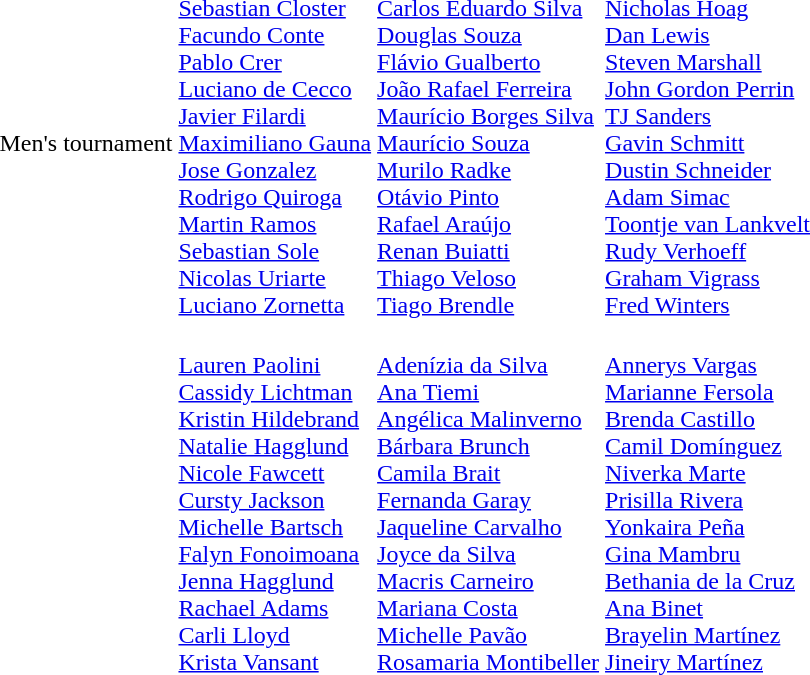<table>
<tr>
<td>Men's tournament <br></td>
<td><br><a href='#'>Sebastian Closter</a><br><a href='#'>Facundo Conte</a><br><a href='#'>Pablo Crer</a><br><a href='#'>Luciano de Cecco</a><br><a href='#'>Javier Filardi</a><br><a href='#'>Maximiliano Gauna</a><br><a href='#'>Jose Gonzalez</a><br><a href='#'>Rodrigo Quiroga</a><br><a href='#'>Martin Ramos</a><br><a href='#'>Sebastian Sole</a><br><a href='#'>Nicolas Uriarte</a><br><a href='#'>Luciano Zornetta</a></td>
<td><br><a href='#'>Carlos Eduardo Silva</a><br><a href='#'>Douglas Souza</a><br><a href='#'>Flávio Gualberto</a><br><a href='#'>João Rafael Ferreira</a><br><a href='#'>Maurício Borges Silva</a><br><a href='#'>Maurício Souza</a><br><a href='#'>Murilo Radke</a><br><a href='#'>Otávio Pinto</a><br><a href='#'>Rafael Araújo</a><br><a href='#'>Renan Buiatti</a><br><a href='#'>Thiago Veloso</a><br><a href='#'>Tiago Brendle</a></td>
<td><br><a href='#'>Nicholas Hoag</a><br><a href='#'>Dan Lewis</a><br><a href='#'>Steven Marshall</a><br><a href='#'>John Gordon Perrin</a><br><a href='#'>TJ Sanders</a><br><a href='#'>Gavin Schmitt</a><br><a href='#'>Dustin Schneider</a><br><a href='#'>Adam Simac</a><br><a href='#'>Toontje van Lankvelt</a><br><a href='#'>Rudy Verhoeff</a><br><a href='#'>Graham Vigrass</a><br><a href='#'>Fred Winters</a></td>
</tr>
<tr>
<td><br></td>
<td><br><a href='#'>Lauren Paolini</a><br><a href='#'>Cassidy Lichtman</a><br><a href='#'>Kristin Hildebrand</a><br><a href='#'>Natalie Hagglund</a><br><a href='#'>Nicole Fawcett</a><br><a href='#'>Cursty Jackson</a><br><a href='#'>Michelle Bartsch</a><br><a href='#'>Falyn Fonoimoana</a><br><a href='#'>Jenna Hagglund</a><br><a href='#'>Rachael Adams</a><br><a href='#'>Carli Lloyd</a><br><a href='#'>Krista Vansant</a></td>
<td><br><a href='#'>Adenízia da Silva</a><br><a href='#'>Ana Tiemi</a><br><a href='#'>Angélica Malinverno</a><br><a href='#'>Bárbara Brunch</a><br><a href='#'>Camila Brait</a><br><a href='#'>Fernanda Garay</a><br><a href='#'>Jaqueline Carvalho</a><br><a href='#'>Joyce da Silva</a><br><a href='#'>Macris Carneiro</a><br><a href='#'>Mariana Costa</a><br><a href='#'>Michelle Pavão</a><br><a href='#'>Rosamaria Montibeller</a></td>
<td><br><a href='#'>Annerys Vargas</a><br><a href='#'>Marianne Fersola</a><br><a href='#'>Brenda Castillo</a><br><a href='#'>Camil Domínguez</a><br><a href='#'>Niverka Marte</a><br><a href='#'>Prisilla Rivera</a><br><a href='#'>Yonkaira Peña</a><br><a href='#'>Gina Mambru</a><br><a href='#'>Bethania de la Cruz</a><br><a href='#'>Ana Binet</a><br><a href='#'>Brayelin Martínez</a><br><a href='#'>Jineiry Martínez</a></td>
</tr>
</table>
